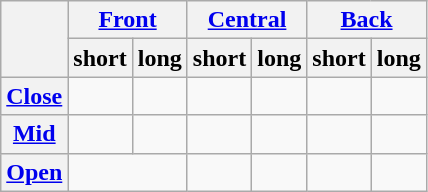<table class="wikitable" style="text-align: center;">
<tr>
<th rowspan=2></th>
<th colspan=2><a href='#'>Front</a></th>
<th colspan=2><a href='#'>Central</a></th>
<th colspan=2><a href='#'>Back</a></th>
</tr>
<tr class=small>
<th>short</th>
<th>long</th>
<th>short</th>
<th>long</th>
<th>short</th>
<th>long</th>
</tr>
<tr>
<th><a href='#'>Close</a></th>
<td></td>
<td></td>
<td></td>
<td></td>
<td></td>
<td></td>
</tr>
<tr>
<th><a href='#'>Mid</a></th>
<td></td>
<td></td>
<td></td>
<td></td>
<td></td>
<td></td>
</tr>
<tr>
<th><a href='#'>Open</a></th>
<td colspan="2"></td>
<td></td>
<td></td>
<td></td>
<td></td>
</tr>
</table>
